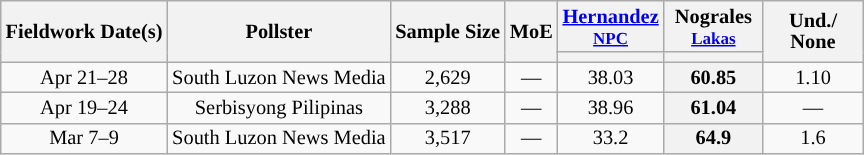<table class="wikitable" style="text-align:center;font-size:85%;line-height:14px">
<tr>
<th rowspan="2">Fieldwork Date(s)</th>
<th rowspan="2">Pollster</th>
<th rowspan="2">Sample Size</th>
<th rowspan="2">MoE</th>
<th style="width:60px;"><a href='#'>Hernandez</a><br><small><a href='#'>NPC</a></small></th>
<th style="width:60px;">Nograles<br><small><a href='#'>Lakas</a></small></th>
<th rowspan="2" style="width:60px;">Und./<br>None</th>
</tr>
<tr>
<th style="background:"></th>
<th style="background:"></th>
</tr>
<tr>
<td>Apr 21–28</td>
<td>South Luzon News Media</td>
<td>2,629</td>
<td>—</td>
<td>38.03</td>
<th style="background-color:#"><strong>60.85</strong></th>
<td>1.10</td>
</tr>
<tr>
<td>Apr 19–24</td>
<td>Serbisyong Pilipinas</td>
<td>3,288</td>
<td>—</td>
<td>38.96</td>
<th style="background-color:#"><strong>61.04</strong></th>
<td>—</td>
</tr>
<tr>
<td>Mar 7–9</td>
<td>South Luzon News Media</td>
<td>3,517</td>
<td>—</td>
<td>33.2</td>
<th style="background-color:#"><strong>64.9</strong></th>
<td>1.6</td>
</tr>
</table>
